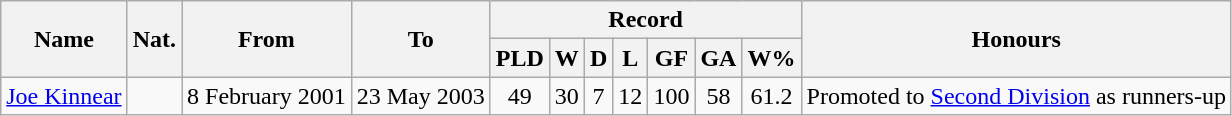<table class="wikitable" style="text-align: center">
<tr>
<th rowspan="2">Name</th>
<th rowspan="2">Nat.</th>
<th rowspan="2">From</th>
<th rowspan="2">To</th>
<th colspan="7">Record</th>
<th rowspan="2">Honours</th>
</tr>
<tr>
<th>PLD</th>
<th>W</th>
<th>D</th>
<th>L</th>
<th>GF</th>
<th>GA</th>
<th>W%</th>
</tr>
<tr>
<td align=left><a href='#'>Joe Kinnear</a></td>
<td></td>
<td align=left>8 February 2001</td>
<td align=left>23 May 2003</td>
<td>49</td>
<td>30</td>
<td>7</td>
<td>12</td>
<td>100</td>
<td>58</td>
<td>61.2</td>
<td>Promoted to <a href='#'>Second Division</a> as runners-up</td>
</tr>
</table>
